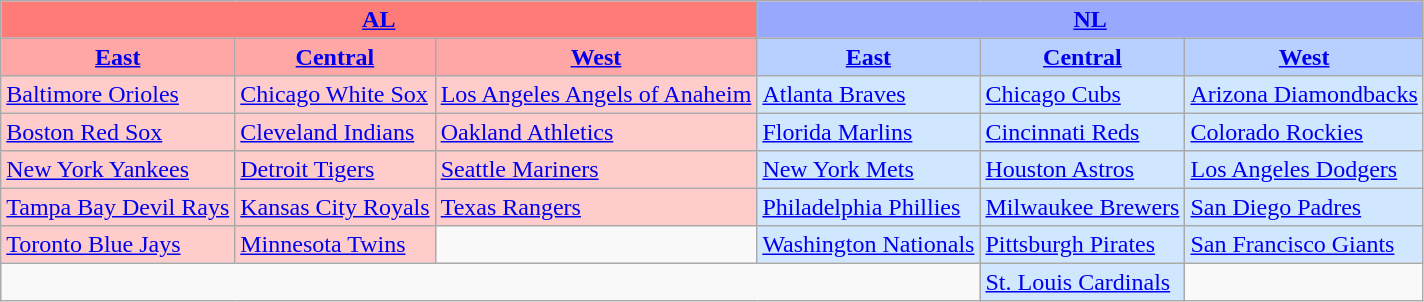<table class="wikitable" style="font-size:100%;line-height:1.1;">
<tr>
<th colspan="3" style="background-color: #FF7B77;"><a href='#'>AL</a></th>
<th colspan="3" style="background-color: #99A8FF;"><a href='#'>NL</a></th>
</tr>
<tr>
<th style="background-color: #FFA7A7;"><a href='#'>East</a></th>
<th style="background-color: #FFA7A7;"><a href='#'>Central</a></th>
<th style="background-color: #FFA7A7;"><a href='#'>West</a></th>
<th style="background-color: #B7D0FF;"><a href='#'>East</a></th>
<th style="background-color: #B7D0FF;"><a href='#'>Central</a></th>
<th style="background-color: #B7D0FF;"><a href='#'>West</a></th>
</tr>
<tr>
<td style="background-color: #FFCCCC;"><a href='#'>Baltimore Orioles</a></td>
<td style="background-color: #FFCCCC;"><a href='#'>Chicago White Sox</a></td>
<td style="background-color: #FFCCCC;"><a href='#'>Los Angeles Angels of Anaheim</a></td>
<td style="background-color: #D0E7FF;"><a href='#'>Atlanta Braves</a></td>
<td style="background-color: #D0E7FF;"><a href='#'>Chicago Cubs</a></td>
<td style="background-color: #D0E7FF;"><a href='#'>Arizona Diamondbacks</a></td>
</tr>
<tr>
<td style="background-color: #FFCCCC;"><a href='#'>Boston Red Sox</a></td>
<td style="background-color: #FFCCCC;"><a href='#'>Cleveland Indians</a></td>
<td style="background-color: #FFCCCC;"><a href='#'>Oakland Athletics</a></td>
<td style="background-color: #D0E7FF;"><a href='#'>Florida Marlins</a></td>
<td style="background-color: #D0E7FF;"><a href='#'>Cincinnati Reds</a></td>
<td style="background-color: #D0E7FF;"><a href='#'>Colorado Rockies</a></td>
</tr>
<tr>
<td style="background-color: #FFCCCC;"><a href='#'>New York Yankees</a></td>
<td style="background-color: #FFCCCC;"><a href='#'>Detroit Tigers</a></td>
<td style="background-color: #FFCCCC;"><a href='#'>Seattle Mariners</a></td>
<td style="background-color: #D0E7FF;"><a href='#'>New York Mets</a></td>
<td style="background-color: #D0E7FF;"><a href='#'>Houston Astros</a></td>
<td style="background-color: #D0E7FF;"><a href='#'>Los Angeles Dodgers</a></td>
</tr>
<tr>
<td style="background-color: #FFCCCC;"><a href='#'>Tampa Bay Devil Rays</a></td>
<td style="background-color: #FFCCCC;"><a href='#'>Kansas City Royals</a></td>
<td style="background-color: #FFCCCC;"><a href='#'>Texas Rangers</a></td>
<td style="background-color: #D0E7FF;"><a href='#'>Philadelphia Phillies</a></td>
<td style="background-color: #D0E7FF;"><a href='#'>Milwaukee Brewers</a></td>
<td style="background-color: #D0E7FF;"><a href='#'>San Diego Padres</a></td>
</tr>
<tr>
<td style="background-color: #FFCCCC;"><a href='#'>Toronto Blue Jays</a></td>
<td style="background-color: #FFCCCC;"><a href='#'>Minnesota Twins</a></td>
<td> </td>
<td style="background-color: #D0E7FF;"><a href='#'>Washington Nationals</a></td>
<td style="background-color: #D0E7FF;"><a href='#'>Pittsburgh Pirates</a></td>
<td style="background-color: #D0E7FF;"><a href='#'>San Francisco Giants</a></td>
</tr>
<tr>
<td colspan="4"> </td>
<td style="background-color: #D0E7FF;"><a href='#'>St. Louis Cardinals</a></td>
<td> </td>
</tr>
</table>
